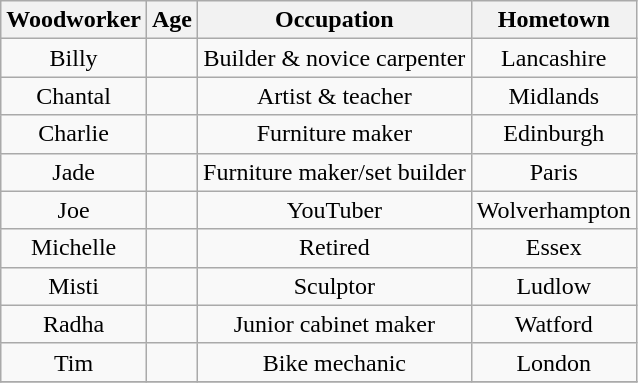<table class="wikitable" style="text-align:center">
<tr>
<th>Woodworker</th>
<th>Age</th>
<th>Occupation</th>
<th>Hometown</th>
</tr>
<tr>
<td>Billy</td>
<td></td>
<td>Builder & novice carpenter</td>
<td>Lancashire</td>
</tr>
<tr>
<td>Chantal</td>
<td></td>
<td>Artist & teacher</td>
<td>Midlands</td>
</tr>
<tr>
<td>Charlie</td>
<td></td>
<td>Furniture maker</td>
<td>Edinburgh</td>
</tr>
<tr>
<td>Jade</td>
<td></td>
<td>Furniture maker/set builder</td>
<td>Paris</td>
</tr>
<tr>
<td>Joe</td>
<td></td>
<td>YouTuber</td>
<td>Wolverhampton</td>
</tr>
<tr>
<td>Michelle</td>
<td></td>
<td>Retired</td>
<td>Essex</td>
</tr>
<tr>
<td>Misti</td>
<td></td>
<td>Sculptor</td>
<td>Ludlow</td>
</tr>
<tr>
<td>Radha</td>
<td></td>
<td>Junior cabinet maker</td>
<td>Watford</td>
</tr>
<tr>
<td>Tim</td>
<td></td>
<td>Bike mechanic</td>
<td>London</td>
</tr>
<tr>
</tr>
</table>
